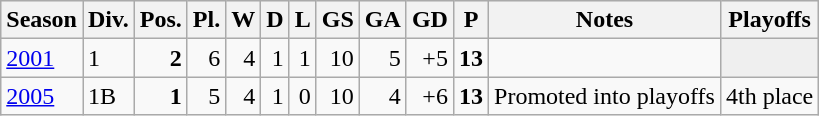<table class="wikitable">
<tr style="background:#efefef;">
<th>Season</th>
<th>Div.</th>
<th>Pos.</th>
<th>Pl.</th>
<th>W</th>
<th>D</th>
<th>L</th>
<th>GS</th>
<th>GA</th>
<th>GD</th>
<th>P</th>
<th>Notes</th>
<th>Playoffs</th>
</tr>
<tr>
<td><a href='#'>2001</a></td>
<td>1</td>
<td align=right><strong>2</strong></td>
<td align=right>6</td>
<td align=right>4</td>
<td align=right>1</td>
<td align=right>1</td>
<td align=right>10</td>
<td align=right>5</td>
<td align=right>+5</td>
<td align=right><strong>13</strong></td>
<td></td>
<td bgcolor=#EFEFEF></td>
</tr>
<tr>
<td><a href='#'>2005</a></td>
<td>1B</td>
<td align=right><strong>1</strong></td>
<td align=right>5</td>
<td align=right>4</td>
<td align=right>1</td>
<td align=right>0</td>
<td align=right>10</td>
<td align=right>4</td>
<td align=right>+6</td>
<td align=right><strong>13</strong></td>
<td>Promoted into playoffs</td>
<td>4th place</td>
</tr>
</table>
